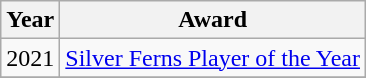<table class="wikitable collapsible">
<tr>
<th>Year</th>
<th>Award</th>
</tr>
<tr>
<td>2021</td>
<td><a href='#'>Silver Ferns Player of the Year</a></td>
</tr>
<tr>
</tr>
</table>
